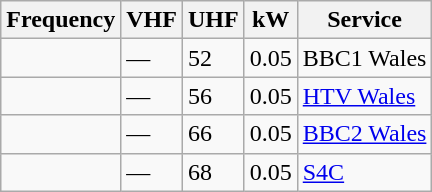<table class="wikitable sortable">
<tr>
<th>Frequency</th>
<th>VHF</th>
<th>UHF</th>
<th>kW</th>
<th>Service</th>
</tr>
<tr>
<td></td>
<td>—</td>
<td>52</td>
<td>0.05</td>
<td>BBC1 Wales</td>
</tr>
<tr>
<td></td>
<td>—</td>
<td>56</td>
<td>0.05</td>
<td><a href='#'>HTV Wales</a></td>
</tr>
<tr>
<td></td>
<td>—</td>
<td>66</td>
<td>0.05</td>
<td><a href='#'>BBC2 Wales</a></td>
</tr>
<tr>
<td></td>
<td>—</td>
<td>68</td>
<td>0.05</td>
<td><a href='#'>S4C</a></td>
</tr>
</table>
